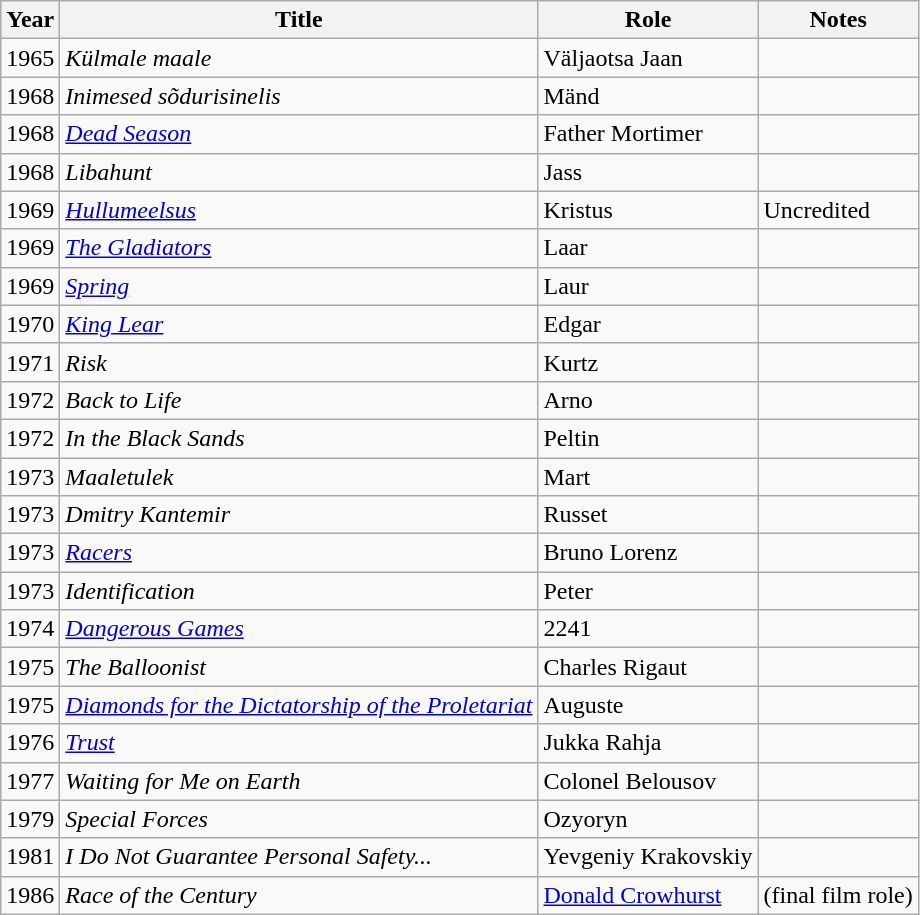<table class="wikitable">
<tr>
<th>Year</th>
<th>Title</th>
<th>Role</th>
<th>Notes</th>
</tr>
<tr>
<td>1965</td>
<td><em>Külmale maale</em></td>
<td>Väljaotsa Jaan</td>
<td></td>
</tr>
<tr>
<td>1968</td>
<td><em>Inimesed sõdurisinelis</em></td>
<td>Mänd</td>
<td></td>
</tr>
<tr>
<td>1968</td>
<td><em><a href='#'>Dead Season</a></em></td>
<td>Father Mortimer</td>
<td></td>
</tr>
<tr>
<td>1968</td>
<td><em>Libahunt</em></td>
<td>Jass</td>
<td></td>
</tr>
<tr>
<td>1969</td>
<td><em><a href='#'>Hullumeelsus</a></em></td>
<td>Kristus</td>
<td>Uncredited</td>
</tr>
<tr>
<td>1969</td>
<td><em><a href='#'>The Gladiators</a></em></td>
<td>Laar</td>
<td></td>
</tr>
<tr>
<td>1969</td>
<td><em><a href='#'>Spring</a></em></td>
<td>Laur</td>
<td></td>
</tr>
<tr>
<td>1970</td>
<td><em><a href='#'>King Lear</a></em></td>
<td>Edgar</td>
<td></td>
</tr>
<tr>
<td>1971</td>
<td><em>Risk</em></td>
<td>Kurtz</td>
<td></td>
</tr>
<tr>
<td>1972</td>
<td><em>Back to Life</em></td>
<td>Arno</td>
<td></td>
</tr>
<tr>
<td>1972</td>
<td><em>In the Black Sands</em></td>
<td>Peltin</td>
<td></td>
</tr>
<tr>
<td>1973</td>
<td><em>Maaletulek</em></td>
<td>Mart</td>
<td></td>
</tr>
<tr>
<td>1973</td>
<td><em>Dmitry Kantemir</em></td>
<td>Russet</td>
<td></td>
</tr>
<tr>
<td>1973</td>
<td><em><a href='#'>Racers</a></em></td>
<td>Bruno Lorenz</td>
<td></td>
</tr>
<tr>
<td>1973</td>
<td><em>Identification</em></td>
<td>Peter</td>
<td></td>
</tr>
<tr>
<td>1974</td>
<td><em><a href='#'>Dangerous Games</a></em></td>
<td>2241</td>
<td></td>
</tr>
<tr>
<td>1975</td>
<td><em>The Balloonist</em></td>
<td>Charles Rigaut</td>
<td></td>
</tr>
<tr>
<td>1975</td>
<td><em><a href='#'>Diamonds for the Dictatorship of the Proletariat</a></em></td>
<td>Auguste</td>
<td></td>
</tr>
<tr>
<td>1976</td>
<td><em><a href='#'>Trust</a></em></td>
<td>Jukka Rahja</td>
<td></td>
</tr>
<tr>
<td>1977</td>
<td><em>Waiting for Me on Earth</em></td>
<td>Colonel Belousov</td>
<td></td>
</tr>
<tr>
<td>1979</td>
<td><em>Special Forces</em></td>
<td>Ozyoryn</td>
<td></td>
</tr>
<tr>
<td>1981</td>
<td><em>I Do Not Guarantee Personal Safety...</em></td>
<td>Yevgeniy Krakovskiy</td>
<td></td>
</tr>
<tr>
<td>1986</td>
<td><em>Race of the Century</em></td>
<td><a href='#'>Donald Crowhurst</a></td>
<td>(final film role)</td>
</tr>
</table>
